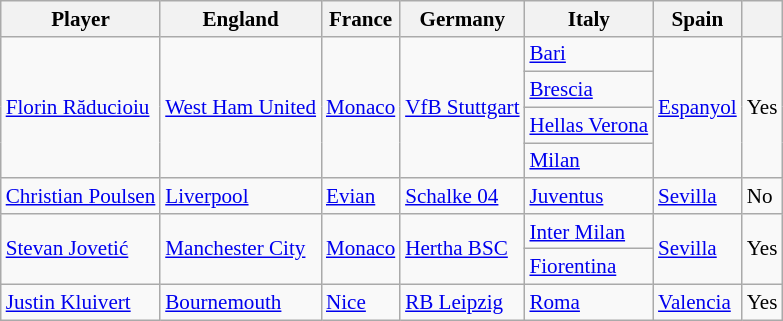<table class="wikitable sortable" style="text-align:; font-size:88%;">
<tr>
<th>Player</th>
<th> England</th>
<th> France</th>
<th> Germany</th>
<th> Italy</th>
<th> Spain</th>
<th></th>
</tr>
<tr>
<td rowspan="4"> <a href='#'>Florin Răducioiu</a></td>
<td rowspan="4"><a href='#'>West Ham United</a></td>
<td rowspan="4"><a href='#'>Monaco</a></td>
<td rowspan="4"><a href='#'>VfB Stuttgart</a></td>
<td><a href='#'>Bari</a></td>
<td rowspan="4"><a href='#'>Espanyol</a></td>
<td rowspan="4">Yes</td>
</tr>
<tr>
<td><a href='#'>Brescia</a></td>
</tr>
<tr>
<td><a href='#'>Hellas Verona</a></td>
</tr>
<tr>
<td><a href='#'>Milan</a></td>
</tr>
<tr>
<td> <a href='#'>Christian Poulsen</a></td>
<td><a href='#'>Liverpool</a></td>
<td><a href='#'>Evian</a></td>
<td><a href='#'>Schalke 04</a></td>
<td><a href='#'>Juventus</a></td>
<td><a href='#'>Sevilla</a></td>
<td>No</td>
</tr>
<tr>
<td rowspan="2"> <a href='#'>Stevan Jovetić</a></td>
<td rowspan="2"><a href='#'>Manchester City</a></td>
<td rowspan="2"><a href='#'>Monaco</a></td>
<td rowspan="2"><a href='#'>Hertha BSC</a></td>
<td><a href='#'>Inter Milan</a></td>
<td rowspan="2"><a href='#'>Sevilla</a></td>
<td rowspan="2">Yes</td>
</tr>
<tr>
<td><a href='#'>Fiorentina</a></td>
</tr>
<tr>
<td> <a href='#'>Justin Kluivert</a></td>
<td><a href='#'>Bournemouth</a></td>
<td><a href='#'>Nice</a></td>
<td><a href='#'>RB Leipzig</a></td>
<td><a href='#'>Roma</a></td>
<td><a href='#'>Valencia</a></td>
<td>Yes</td>
</tr>
</table>
